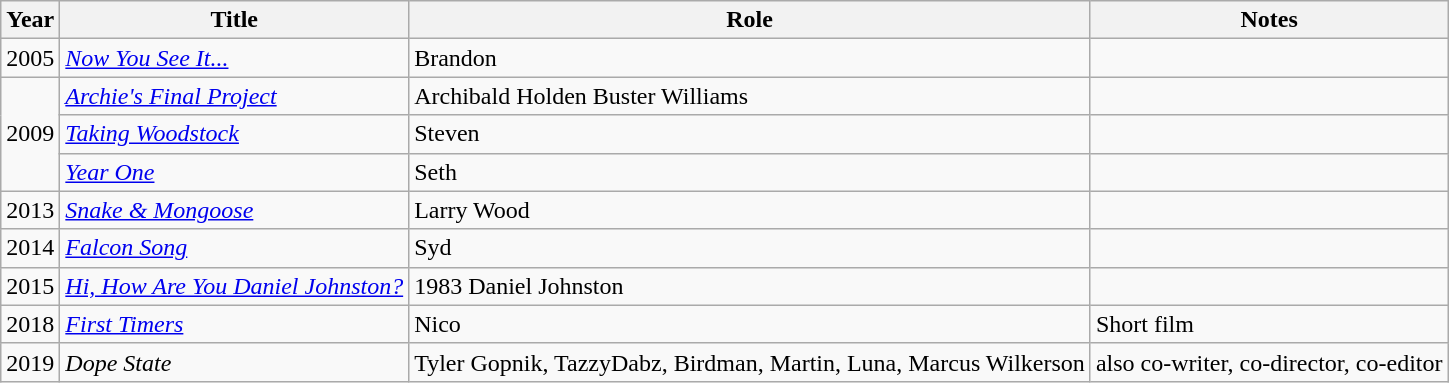<table class="wikitable">
<tr>
<th>Year</th>
<th>Title</th>
<th>Role</th>
<th>Notes</th>
</tr>
<tr>
<td>2005</td>
<td><em><a href='#'>Now You See It...</a></em></td>
<td>Brandon</td>
<td></td>
</tr>
<tr>
<td rowspan="3">2009</td>
<td><em><a href='#'>Archie's Final Project</a></em></td>
<td>Archibald Holden Buster Williams</td>
<td></td>
</tr>
<tr>
<td><em><a href='#'>Taking Woodstock</a></em></td>
<td>Steven</td>
<td></td>
</tr>
<tr>
<td><em><a href='#'>Year One</a></em></td>
<td>Seth</td>
<td></td>
</tr>
<tr>
<td>2013</td>
<td><em><a href='#'>Snake & Mongoose</a></em></td>
<td>Larry Wood</td>
<td></td>
</tr>
<tr>
<td>2014</td>
<td><em><a href='#'>Falcon Song</a></em></td>
<td>Syd</td>
<td></td>
</tr>
<tr>
<td>2015</td>
<td><em><a href='#'>Hi, How Are You Daniel Johnston?</a></em></td>
<td>1983 Daniel Johnston</td>
<td></td>
</tr>
<tr>
<td>2018</td>
<td><em><a href='#'>First Timers</a></em></td>
<td>Nico</td>
<td>Short film</td>
</tr>
<tr>
<td>2019</td>
<td><em>Dope State</em></td>
<td>Tyler Gopnik, TazzyDabz, Birdman, Martin, Luna, Marcus Wilkerson</td>
<td>also co-writer, co-director, co-editor</td>
</tr>
</table>
